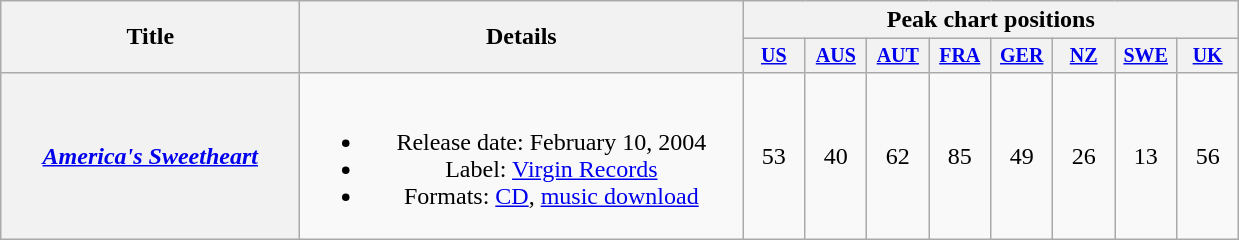<table class="wikitable plainrowheaders" style="text-align:center;">
<tr>
<th rowspan="2" style="width:12em;">Title</th>
<th rowspan="2" style="width:18em;">Details</th>
<th colspan="8">Peak chart positions</th>
</tr>
<tr style="font-size:smaller;">
<th style="width:35px;"><a href='#'>US</a><br></th>
<th style="width:35px;"><a href='#'>AUS</a><br></th>
<th style="width:35px;"><a href='#'>AUT</a><br></th>
<th style="width:35px;"><a href='#'>FRA</a><br></th>
<th style="width:35px;"><a href='#'>GER</a><br></th>
<th style="width:35px;"><a href='#'>NZ</a><br></th>
<th style="width:35px;"><a href='#'>SWE</a><br></th>
<th style="width:35px;"><a href='#'>UK</a><br></th>
</tr>
<tr>
<th scope="row"><em><a href='#'>America's Sweetheart</a></em></th>
<td><br><ul><li>Release date: February 10, 2004</li><li>Label: <a href='#'>Virgin Records</a></li><li>Formats: <a href='#'>CD</a>, <a href='#'>music download</a></li></ul></td>
<td>53</td>
<td>40</td>
<td>62</td>
<td>85</td>
<td>49</td>
<td>26</td>
<td>13</td>
<td>56</td>
</tr>
</table>
